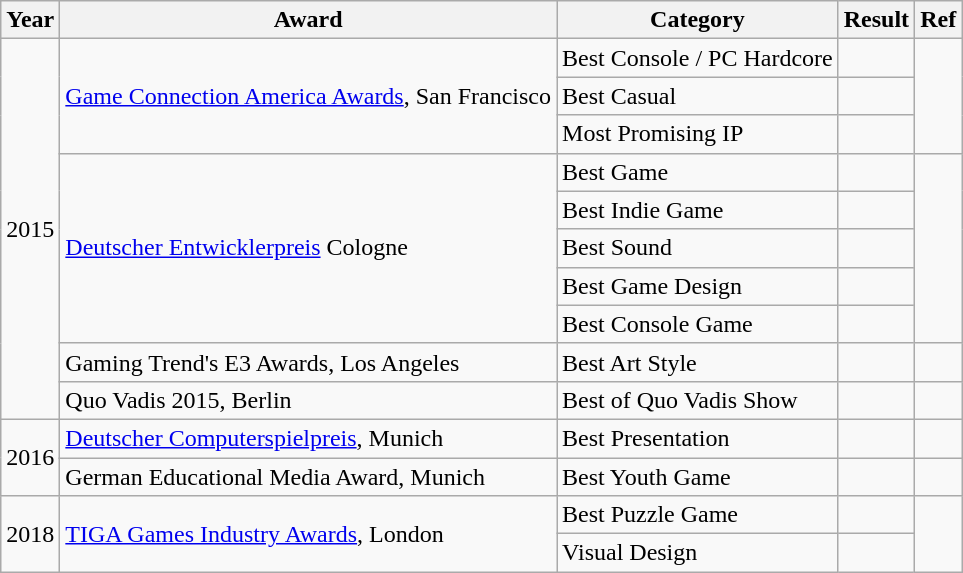<table class="wikitable sortable">
<tr>
<th>Year</th>
<th>Award</th>
<th>Category</th>
<th>Result</th>
<th>Ref</th>
</tr>
<tr>
<td style="text-align:center;" rowspan="10">2015</td>
<td rowspan="3"><a href='#'>Game Connection America Awards</a>, San Francisco</td>
<td>Best Console / PC Hardcore</td>
<td></td>
<td rowspan="3" style="text-align:center;"></td>
</tr>
<tr>
<td rowspan="1">Best Casual</td>
<td></td>
</tr>
<tr>
<td rowspan="1">Most Promising IP</td>
<td></td>
</tr>
<tr>
<td rowspan="5"><a href='#'>Deutscher Entwicklerpreis</a> Cologne</td>
<td rowspan="1">Best Game</td>
<td></td>
<td rowspan="5" style="text-align:center;"></td>
</tr>
<tr>
<td rowspan="1">Best Indie Game</td>
<td></td>
</tr>
<tr>
<td rowspan="1">Best Sound</td>
<td></td>
</tr>
<tr>
<td rowspan="1">Best Game Design</td>
<td></td>
</tr>
<tr>
<td rowspan="1">Best Console Game</td>
<td></td>
</tr>
<tr>
<td rowspan="1">Gaming Trend's E3 Awards, Los Angeles</td>
<td rowspan="1">Best Art Style</td>
<td></td>
<td rowspan="1" style="text-align:center;"></td>
</tr>
<tr>
<td rowspan="1">Quo Vadis 2015, Berlin</td>
<td rowspan="1">Best of Quo Vadis Show</td>
<td></td>
<td rowspan="1" style="text-align:center;"></td>
</tr>
<tr>
<td style="text-align:center;" rowspan="2">2016</td>
<td rowspan="1"><a href='#'>Deutscher Computerspielpreis</a>, Munich</td>
<td>Best Presentation</td>
<td></td>
<td rowspan="1" style="text-align:center;"></td>
</tr>
<tr>
<td rowspan="1">German Educational Media Award, Munich</td>
<td>Best Youth Game</td>
<td></td>
<td rowspan="1" style="text-align:center;"></td>
</tr>
<tr>
<td style="text-align:center;" rowspan="2">2018</td>
<td rowspan="2"><a href='#'>TIGA Games Industry Awards</a>, London</td>
<td>Best Puzzle Game</td>
<td></td>
<td rowspan="2" style="text-align:center;"></td>
</tr>
<tr>
<td>Visual Design</td>
<td></td>
</tr>
</table>
